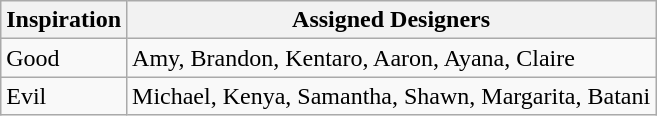<table class="wikitable">
<tr>
<th>Inspiration</th>
<th>Assigned Designers</th>
</tr>
<tr>
<td>Good</td>
<td>Amy, Brandon, Kentaro, Aaron, Ayana, Claire</td>
</tr>
<tr>
<td>Evil</td>
<td>Michael, Kenya, Samantha, Shawn, Margarita, Batani</td>
</tr>
</table>
